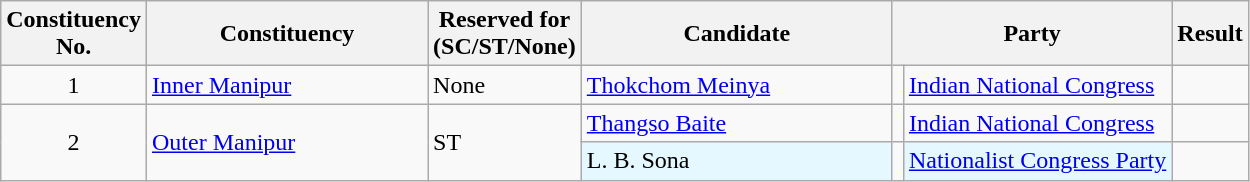<table class= "wikitable sortable">
<tr>
<th>Constituency <br> No.</th>
<th style="width:180px;">Constituency</th>
<th>Reserved for<br>(SC/ST/None)</th>
<th style="width:200px;">Candidate</th>
<th colspan="2">Party</th>
<th>Result</th>
</tr>
<tr>
<td align="center">1</td>
<td><a href='#'>Inner Manipur</a></td>
<td>None</td>
<td><a href='#'>Thokchom Meinya</a></td>
<td bgcolor=></td>
<td><a href='#'>Indian National Congress</a></td>
<td></td>
</tr>
<tr>
<td rowspan="2" align="center">2</td>
<td rowspan="2"><a href='#'>Outer Manipur</a></td>
<td rowspan="2">ST</td>
<td><a href='#'>Thangso Baite</a></td>
<td bgcolor=></td>
<td><a href='#'>Indian National Congress</a></td>
<td></td>
</tr>
<tr>
<td style="background:#E5F8FF">L. B. Sona</td>
<td bgcolor=></td>
<td style="background:#E5F8FF"><a href='#'>Nationalist Congress Party</a></td>
<td></td>
</tr>
</table>
